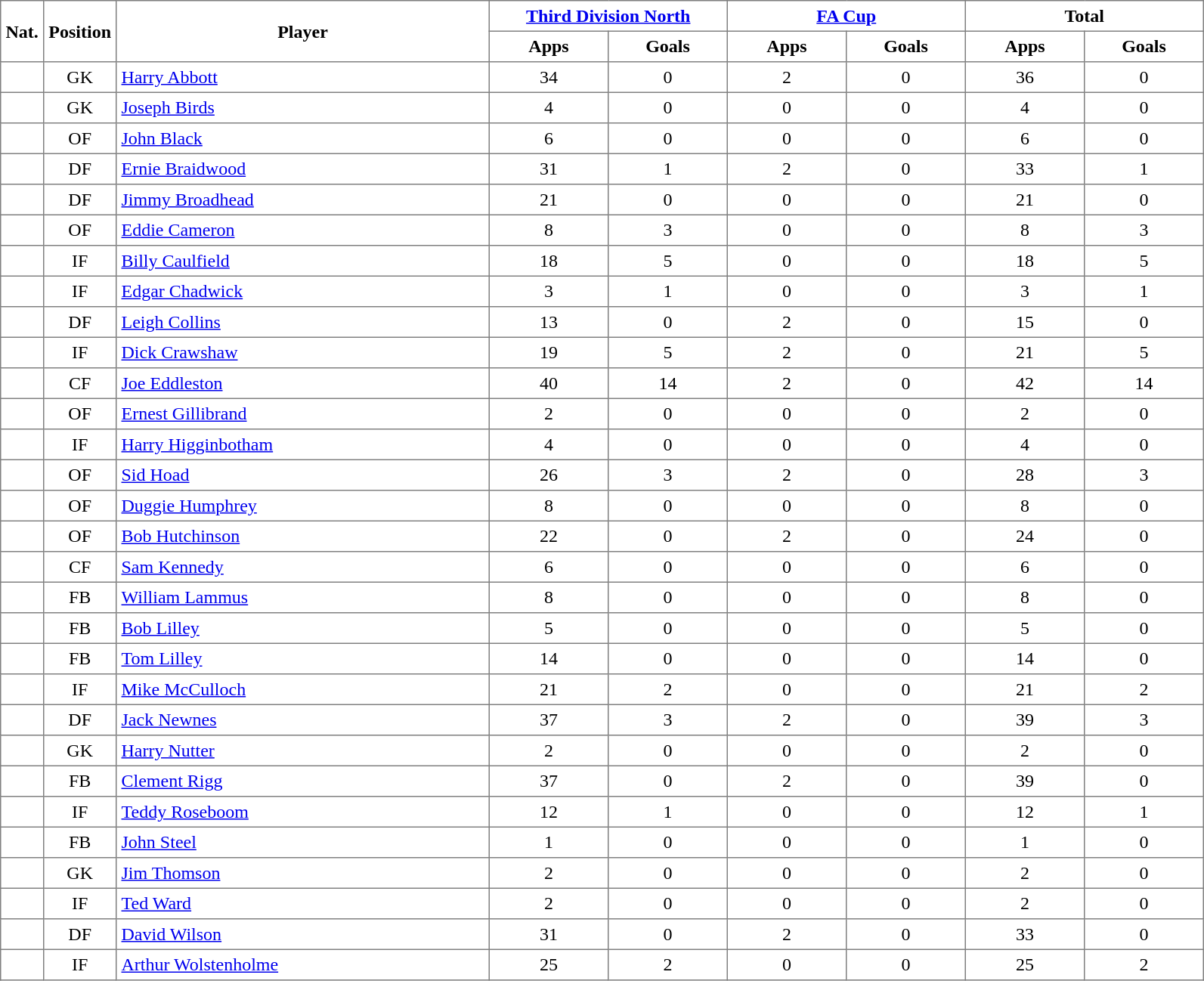<table class="toccolours" border="1" cellpadding="4" cellspacing="0" style="text-align:center; border-collapse: collapse; margin:0;">
<tr>
<th rowspan=2>Nat.</th>
<th rowspan=2>Position</th>
<th rowspan=2 style="width:20em">Player</th>
<th colspan=2 style="width:12em"><a href='#'>Third Division North</a></th>
<th colspan=2 style="width:12em"><a href='#'>FA Cup</a></th>
<th colspan=2 style="width:12em">Total</th>
</tr>
<tr>
<th style="width:6em">Apps</th>
<th style="width:6em">Goals</th>
<th style="width:6em">Apps</th>
<th style="width:6em">Goals</th>
<th style="width:6em">Apps</th>
<th style="width:6em">Goals</th>
</tr>
<tr>
<td></td>
<td>GK</td>
<td align="left"><a href='#'>Harry Abbott</a></td>
<td>34</td>
<td>0</td>
<td>2</td>
<td>0</td>
<td>36</td>
<td>0</td>
</tr>
<tr>
<td></td>
<td>GK</td>
<td align="left"><a href='#'>Joseph Birds</a></td>
<td>4</td>
<td>0</td>
<td>0</td>
<td>0</td>
<td>4</td>
<td>0</td>
</tr>
<tr>
<td></td>
<td>OF</td>
<td align="left"><a href='#'>John Black</a></td>
<td>6</td>
<td>0</td>
<td>0</td>
<td>0</td>
<td>6</td>
<td>0</td>
</tr>
<tr>
<td></td>
<td>DF</td>
<td align="left"><a href='#'>Ernie Braidwood</a></td>
<td>31</td>
<td>1</td>
<td>2</td>
<td>0</td>
<td>33</td>
<td>1</td>
</tr>
<tr>
<td></td>
<td>DF</td>
<td align="left"><a href='#'>Jimmy Broadhead</a></td>
<td>21</td>
<td>0</td>
<td>0</td>
<td>0</td>
<td>21</td>
<td>0</td>
</tr>
<tr>
<td></td>
<td>OF</td>
<td align="left"><a href='#'>Eddie Cameron</a></td>
<td>8</td>
<td>3</td>
<td>0</td>
<td>0</td>
<td>8</td>
<td>3</td>
</tr>
<tr>
<td></td>
<td>IF</td>
<td align="left"><a href='#'>Billy Caulfield</a></td>
<td>18</td>
<td>5</td>
<td>0</td>
<td>0</td>
<td>18</td>
<td>5</td>
</tr>
<tr>
<td></td>
<td>IF</td>
<td align="left"><a href='#'>Edgar Chadwick</a></td>
<td>3</td>
<td>1</td>
<td>0</td>
<td>0</td>
<td>3</td>
<td>1</td>
</tr>
<tr>
<td></td>
<td>DF</td>
<td align="left"><a href='#'>Leigh Collins</a></td>
<td>13</td>
<td>0</td>
<td>2</td>
<td>0</td>
<td>15</td>
<td>0</td>
</tr>
<tr>
<td></td>
<td>IF</td>
<td align="left"><a href='#'>Dick Crawshaw</a></td>
<td>19</td>
<td>5</td>
<td>2</td>
<td>0</td>
<td>21</td>
<td>5</td>
</tr>
<tr>
<td></td>
<td>CF</td>
<td align="left"><a href='#'>Joe Eddleston</a></td>
<td>40</td>
<td>14</td>
<td>2</td>
<td>0</td>
<td>42</td>
<td>14</td>
</tr>
<tr>
<td></td>
<td>OF</td>
<td align="left"><a href='#'>Ernest Gillibrand</a></td>
<td>2</td>
<td>0</td>
<td>0</td>
<td>0</td>
<td>2</td>
<td>0</td>
</tr>
<tr>
<td></td>
<td>IF</td>
<td align="left"><a href='#'>Harry Higginbotham</a></td>
<td>4</td>
<td>0</td>
<td>0</td>
<td>0</td>
<td>4</td>
<td>0</td>
</tr>
<tr>
<td></td>
<td>OF</td>
<td align="left"><a href='#'>Sid Hoad</a></td>
<td>26</td>
<td>3</td>
<td>2</td>
<td>0</td>
<td>28</td>
<td>3</td>
</tr>
<tr>
<td></td>
<td>OF</td>
<td align="left"><a href='#'>Duggie Humphrey</a></td>
<td>8</td>
<td>0</td>
<td>0</td>
<td>0</td>
<td>8</td>
<td>0</td>
</tr>
<tr>
<td></td>
<td>OF</td>
<td align="left"><a href='#'>Bob Hutchinson</a></td>
<td>22</td>
<td>0</td>
<td>2</td>
<td>0</td>
<td>24</td>
<td>0</td>
</tr>
<tr>
<td></td>
<td>CF</td>
<td align="left"><a href='#'>Sam Kennedy</a></td>
<td>6</td>
<td>0</td>
<td>0</td>
<td>0</td>
<td>6</td>
<td>0</td>
</tr>
<tr>
<td></td>
<td>FB</td>
<td align="left"><a href='#'>William Lammus</a></td>
<td>8</td>
<td>0</td>
<td>0</td>
<td>0</td>
<td>8</td>
<td>0</td>
</tr>
<tr>
<td></td>
<td>FB</td>
<td align="left"><a href='#'>Bob Lilley</a></td>
<td>5</td>
<td>0</td>
<td>0</td>
<td>0</td>
<td>5</td>
<td>0</td>
</tr>
<tr>
<td></td>
<td>FB</td>
<td align="left"><a href='#'>Tom Lilley</a></td>
<td>14</td>
<td>0</td>
<td>0</td>
<td>0</td>
<td>14</td>
<td>0</td>
</tr>
<tr>
<td></td>
<td>IF</td>
<td align="left"><a href='#'>Mike McCulloch</a></td>
<td>21</td>
<td>2</td>
<td>0</td>
<td>0</td>
<td>21</td>
<td>2</td>
</tr>
<tr>
<td></td>
<td>DF</td>
<td align="left"><a href='#'>Jack Newnes</a></td>
<td>37</td>
<td>3</td>
<td>2</td>
<td>0</td>
<td>39</td>
<td>3</td>
</tr>
<tr>
<td></td>
<td>GK</td>
<td align="left"><a href='#'>Harry Nutter</a></td>
<td>2</td>
<td>0</td>
<td>0</td>
<td>0</td>
<td>2</td>
<td>0</td>
</tr>
<tr>
<td></td>
<td>FB</td>
<td align="left"><a href='#'>Clement Rigg</a></td>
<td>37</td>
<td>0</td>
<td>2</td>
<td>0</td>
<td>39</td>
<td>0</td>
</tr>
<tr>
<td></td>
<td>IF</td>
<td align="left"><a href='#'>Teddy Roseboom</a></td>
<td>12</td>
<td>1</td>
<td>0</td>
<td>0</td>
<td>12</td>
<td>1</td>
</tr>
<tr>
<td></td>
<td>FB</td>
<td align="left"><a href='#'>John Steel</a></td>
<td>1</td>
<td>0</td>
<td>0</td>
<td>0</td>
<td>1</td>
<td>0</td>
</tr>
<tr>
<td></td>
<td>GK</td>
<td align="left"><a href='#'>Jim Thomson</a></td>
<td>2</td>
<td>0</td>
<td>0</td>
<td>0</td>
<td>2</td>
<td>0</td>
</tr>
<tr>
<td></td>
<td>IF</td>
<td align="left"><a href='#'>Ted Ward</a></td>
<td>2</td>
<td>0</td>
<td>0</td>
<td>0</td>
<td>2</td>
<td>0</td>
</tr>
<tr>
<td></td>
<td>DF</td>
<td align="left"><a href='#'>David Wilson</a></td>
<td>31</td>
<td>0</td>
<td>2</td>
<td>0</td>
<td>33</td>
<td>0</td>
</tr>
<tr>
<td></td>
<td>IF</td>
<td align="left"><a href='#'>Arthur Wolstenholme</a></td>
<td>25</td>
<td>2</td>
<td>0</td>
<td>0</td>
<td>25</td>
<td>2</td>
</tr>
</table>
